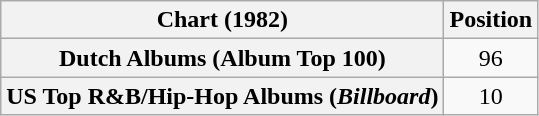<table class="wikitable sortable plainrowheaders" style="text-align:center">
<tr>
<th scope="col">Chart (1982)</th>
<th scope="col">Position</th>
</tr>
<tr>
<th scope="row">Dutch Albums (Album Top 100)</th>
<td>96</td>
</tr>
<tr>
<th scope="row">US Top R&B/Hip-Hop Albums (<em>Billboard</em>)</th>
<td>10</td>
</tr>
</table>
